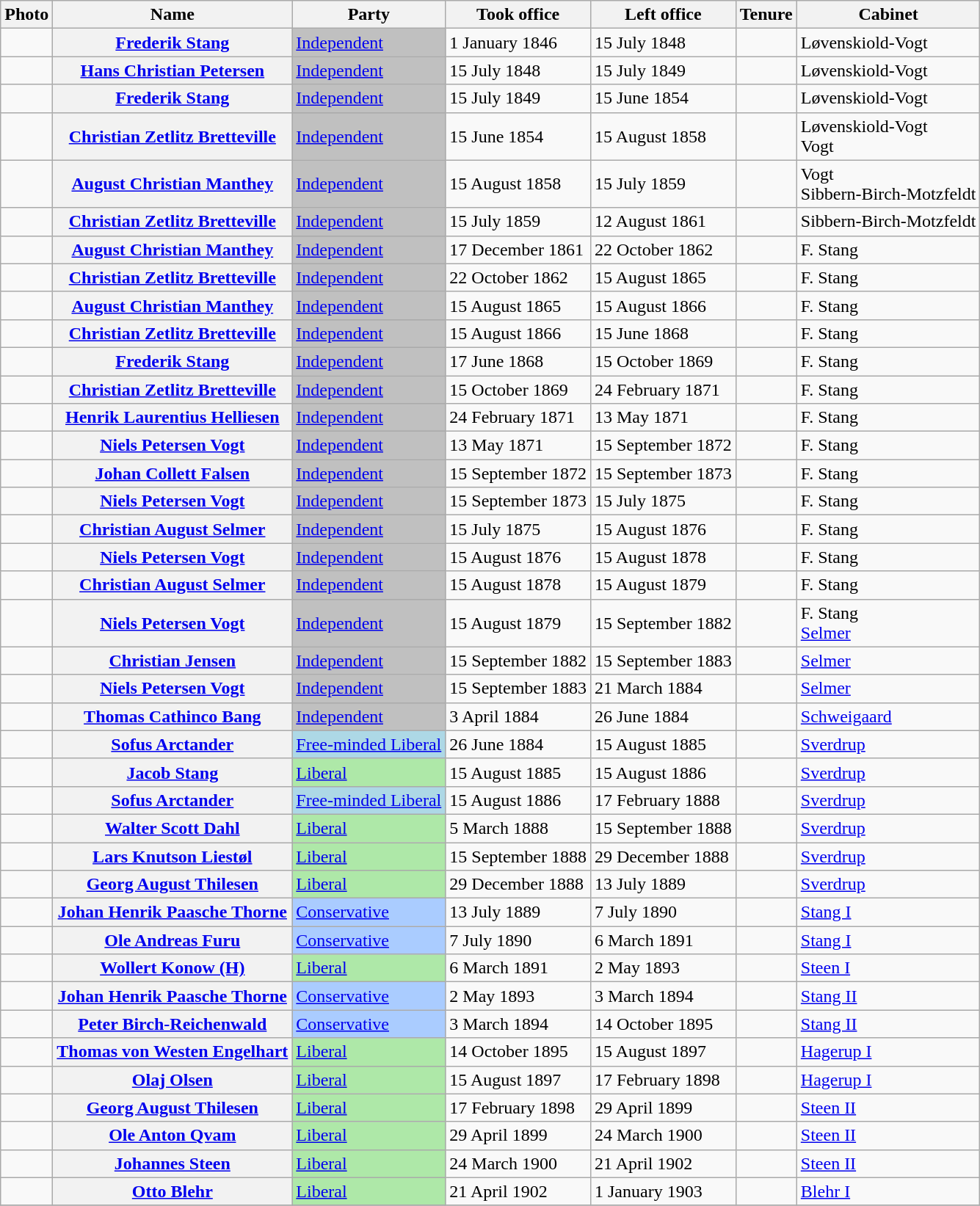<table class="wikitable plainrowheaders sortable">
<tr>
<th scope=col class=unsortable>Photo</th>
<th scope=col>Name</th>
<th scope=col>Party</th>
<th scope=col>Took office</th>
<th scope=col>Left office</th>
<th scope=col>Tenure</th>
<th scope=col>Cabinet</th>
</tr>
<tr>
<td align=center></td>
<th scope=row><a href='#'>Frederik Stang</a></th>
<td style="background:#C0C0C0"><a href='#'>Independent</a></td>
<td>1 January 1846</td>
<td>15 July 1848</td>
<td></td>
<td>Løvenskiold-Vogt</td>
</tr>
<tr>
<td align=center></td>
<th scope=row><a href='#'>Hans Christian Petersen</a></th>
<td style="background:#C0C0C0"><a href='#'>Independent</a></td>
<td>15 July 1848</td>
<td>15 July 1849</td>
<td></td>
<td>Løvenskiold-Vogt</td>
</tr>
<tr>
<td align=center></td>
<th scope=row><a href='#'>Frederik Stang</a></th>
<td style="background:#C0C0C0"><a href='#'>Independent</a></td>
<td>15 July 1849</td>
<td>15 June 1854</td>
<td></td>
<td>Løvenskiold-Vogt</td>
</tr>
<tr>
<td align=center></td>
<th scope=row><a href='#'>Christian Zetlitz Bretteville</a></th>
<td style="background:#C0C0C0"><a href='#'>Independent</a></td>
<td>15 June 1854</td>
<td>15 August 1858</td>
<td></td>
<td>Løvenskiold-Vogt<br>Vogt</td>
</tr>
<tr>
<td align=center></td>
<th scope=row><a href='#'>August Christian Manthey</a></th>
<td style="background:#C0C0C0"><a href='#'>Independent</a></td>
<td>15 August 1858</td>
<td>15 July 1859</td>
<td></td>
<td>Vogt <br> Sibbern-Birch-Motzfeldt</td>
</tr>
<tr>
<td align=center></td>
<th scope=row><a href='#'>Christian Zetlitz Bretteville</a></th>
<td style="background:#C0C0C0"><a href='#'>Independent</a></td>
<td>15 July 1859</td>
<td>12 August 1861</td>
<td></td>
<td>Sibbern-Birch-Motzfeldt</td>
</tr>
<tr>
<td align=center></td>
<th scope=row><a href='#'>August Christian Manthey</a></th>
<td style="background:#C0C0C0"><a href='#'>Independent</a></td>
<td>17 December 1861</td>
<td>22 October 1862</td>
<td></td>
<td>F. Stang</td>
</tr>
<tr>
<td align=center></td>
<th scope=row><a href='#'>Christian Zetlitz Bretteville</a></th>
<td style="background:#C0C0C0"><a href='#'>Independent</a></td>
<td>22 October 1862</td>
<td>15 August 1865</td>
<td></td>
<td>F. Stang</td>
</tr>
<tr>
<td align=center></td>
<th scope=row><a href='#'>August Christian Manthey</a></th>
<td style="background:#C0C0C0"><a href='#'>Independent</a></td>
<td>15 August 1865</td>
<td>15 August 1866</td>
<td></td>
<td>F. Stang</td>
</tr>
<tr>
<td align=center></td>
<th scope=row><a href='#'>Christian Zetlitz Bretteville</a></th>
<td style="background:#C0C0C0"><a href='#'>Independent</a></td>
<td>15 August 1866</td>
<td>15 June 1868</td>
<td></td>
<td>F. Stang</td>
</tr>
<tr>
<td align=center></td>
<th scope=row><a href='#'>Frederik Stang</a></th>
<td style="background:#C0C0C0"><a href='#'>Independent</a></td>
<td>17 June 1868</td>
<td>15 October 1869</td>
<td></td>
<td>F. Stang</td>
</tr>
<tr>
<td align=center></td>
<th scope=row><a href='#'>Christian Zetlitz Bretteville</a></th>
<td style="background:#C0C0C0"><a href='#'>Independent</a></td>
<td>15 October 1869</td>
<td>24 February 1871</td>
<td></td>
<td>F. Stang</td>
</tr>
<tr>
<td align=center></td>
<th scope=row><a href='#'>Henrik Laurentius Helliesen</a></th>
<td style="background:#C0C0C0"><a href='#'>Independent</a></td>
<td>24 February 1871</td>
<td>13 May 1871</td>
<td></td>
<td>F. Stang</td>
</tr>
<tr>
<td align=center></td>
<th scope=row><a href='#'>Niels Petersen Vogt</a></th>
<td style="background:#C0C0C0"><a href='#'>Independent</a></td>
<td>13 May 1871</td>
<td>15 September 1872</td>
<td></td>
<td>F. Stang</td>
</tr>
<tr>
<td align=center></td>
<th scope=row><a href='#'>Johan Collett Falsen</a></th>
<td style="background:#C0C0C0"><a href='#'>Independent</a></td>
<td>15 September 1872</td>
<td>15 September 1873</td>
<td></td>
<td>F. Stang</td>
</tr>
<tr>
<td align=center></td>
<th scope=row><a href='#'>Niels Petersen Vogt</a></th>
<td style="background:#C0C0C0"><a href='#'>Independent</a></td>
<td>15 September 1873</td>
<td>15 July 1875</td>
<td></td>
<td>F. Stang</td>
</tr>
<tr>
<td align=center></td>
<th scope=row><a href='#'>Christian August Selmer</a></th>
<td style="background:#C0C0C0"><a href='#'>Independent</a></td>
<td>15 July 1875</td>
<td>15 August 1876</td>
<td></td>
<td>F. Stang</td>
</tr>
<tr>
<td align=center></td>
<th scope=row><a href='#'>Niels Petersen Vogt</a></th>
<td style="background:#C0C0C0"><a href='#'>Independent</a></td>
<td>15 August 1876</td>
<td>15 August 1878</td>
<td></td>
<td>F. Stang</td>
</tr>
<tr>
<td align=center></td>
<th scope=row><a href='#'>Christian August Selmer</a></th>
<td style="background:#C0C0C0"><a href='#'>Independent</a></td>
<td>15 August 1878</td>
<td>15 August 1879</td>
<td></td>
<td>F. Stang</td>
</tr>
<tr>
<td align=center></td>
<th scope=row><a href='#'>Niels Petersen Vogt</a></th>
<td style="background:#C0C0C0"><a href='#'>Independent</a></td>
<td>15 August 1879</td>
<td>15 September 1882</td>
<td></td>
<td>F. Stang<br><a href='#'>Selmer</a></td>
</tr>
<tr>
<td align=center></td>
<th scope=row><a href='#'>Christian Jensen</a></th>
<td style="background:#C0C0C0"><a href='#'>Independent</a></td>
<td>15 September 1882</td>
<td>15 September 1883</td>
<td></td>
<td><a href='#'>Selmer</a></td>
</tr>
<tr>
<td align=center></td>
<th scope=row><a href='#'>Niels Petersen Vogt</a></th>
<td style="background:#C0C0C0"><a href='#'>Independent</a></td>
<td>15 September 1883</td>
<td>21 March 1884</td>
<td></td>
<td><a href='#'>Selmer</a></td>
</tr>
<tr>
<td align=center></td>
<th scope=row><a href='#'>Thomas Cathinco Bang</a></th>
<td style="background:#C0C0C0"><a href='#'>Independent</a></td>
<td>3 April 1884</td>
<td>26 June 1884</td>
<td></td>
<td><a href='#'>Schweigaard</a></td>
</tr>
<tr>
<td align=center></td>
<th scope=row><a href='#'>Sofus Arctander</a></th>
<td style="background:#ADD8E6"><a href='#'>Free-minded Liberal</a></td>
<td>26 June 1884</td>
<td>15 August 1885</td>
<td></td>
<td><a href='#'>Sverdrup</a></td>
</tr>
<tr>
<td align=center></td>
<th scope=row><a href='#'>Jacob Stang</a></th>
<td style="background:#AEE8A8"><a href='#'>Liberal</a></td>
<td>15 August 1885</td>
<td>15 August 1886</td>
<td></td>
<td><a href='#'>Sverdrup</a></td>
</tr>
<tr>
<td align=center></td>
<th scope=row><a href='#'>Sofus Arctander</a></th>
<td style="background:#ADD8E6"><a href='#'>Free-minded Liberal</a></td>
<td>15 August 1886</td>
<td>17 February 1888</td>
<td></td>
<td><a href='#'>Sverdrup</a></td>
</tr>
<tr>
<td align=center></td>
<th scope=row><a href='#'>Walter Scott Dahl</a></th>
<td style="background:#AEE8A8"><a href='#'>Liberal</a></td>
<td>5 March 1888</td>
<td>15 September 1888</td>
<td></td>
<td><a href='#'>Sverdrup</a></td>
</tr>
<tr>
<td align=center></td>
<th scope=row><a href='#'>Lars Knutson Liestøl</a></th>
<td style="background:#AEE8A8"><a href='#'>Liberal</a></td>
<td>15 September 1888</td>
<td>29 December 1888</td>
<td></td>
<td><a href='#'>Sverdrup</a></td>
</tr>
<tr>
<td align=center></td>
<th scope=row><a href='#'>Georg August Thilesen</a></th>
<td style="background:#AEE8A8"><a href='#'>Liberal</a></td>
<td>29 December 1888</td>
<td>13 July 1889</td>
<td></td>
<td><a href='#'>Sverdrup</a></td>
</tr>
<tr>
<td align=center></td>
<th scope=row><a href='#'>Johan Henrik Paasche Thorne</a></th>
<td style="background:#AACCFF"><a href='#'>Conservative</a></td>
<td>13 July 1889</td>
<td>7 July 1890</td>
<td></td>
<td><a href='#'>Stang I</a></td>
</tr>
<tr>
<td align=center></td>
<th scope=row><a href='#'>Ole Andreas Furu</a></th>
<td style="background:#AACCFF"><a href='#'>Conservative</a></td>
<td>7 July 1890</td>
<td>6 March 1891</td>
<td></td>
<td><a href='#'>Stang I</a></td>
</tr>
<tr>
<td align=center></td>
<th scope=row><a href='#'>Wollert Konow (H)</a></th>
<td style="background:#AEE8A8"><a href='#'>Liberal</a></td>
<td>6 March 1891</td>
<td>2 May 1893</td>
<td></td>
<td><a href='#'>Steen I</a></td>
</tr>
<tr>
<td align=center></td>
<th scope=row><a href='#'>Johan Henrik Paasche Thorne</a></th>
<td style="background:#AACCFF"><a href='#'>Conservative</a></td>
<td>2 May 1893</td>
<td>3 March 1894</td>
<td></td>
<td><a href='#'>Stang II</a></td>
</tr>
<tr>
<td align=center></td>
<th scope=row><a href='#'>Peter Birch-Reichenwald</a></th>
<td style="background:#AACCFF"><a href='#'>Conservative</a></td>
<td>3 March 1894</td>
<td>14 October 1895</td>
<td></td>
<td><a href='#'>Stang II</a></td>
</tr>
<tr>
<td align=center></td>
<th scope=row><a href='#'>Thomas von Westen Engelhart</a></th>
<td style="background:#AEE8A8"><a href='#'>Liberal</a></td>
<td>14 October 1895</td>
<td>15 August 1897</td>
<td></td>
<td><a href='#'>Hagerup I</a></td>
</tr>
<tr>
<td align=center></td>
<th scope=row><a href='#'>Olaj Olsen</a></th>
<td style="background:#AEE8A8"><a href='#'>Liberal</a></td>
<td>15 August 1897</td>
<td>17 February 1898</td>
<td></td>
<td><a href='#'>Hagerup I</a></td>
</tr>
<tr>
<td align=center></td>
<th scope=row><a href='#'>Georg August Thilesen</a></th>
<td style="background:#AEE8A8"><a href='#'>Liberal</a></td>
<td>17 February 1898</td>
<td>29 April 1899</td>
<td></td>
<td><a href='#'>Steen II</a></td>
</tr>
<tr>
<td align=center></td>
<th scope=row><a href='#'>Ole Anton Qvam</a></th>
<td style="background:#AEE8A8"><a href='#'>Liberal</a></td>
<td>29 April 1899</td>
<td>24 March 1900</td>
<td></td>
<td><a href='#'>Steen II</a></td>
</tr>
<tr>
<td align=center></td>
<th scope=row><a href='#'>Johannes Steen</a></th>
<td style="background:#AEE8A8"><a href='#'>Liberal</a></td>
<td>24 March 1900</td>
<td>21 April 1902</td>
<td></td>
<td><a href='#'>Steen II</a></td>
</tr>
<tr>
<td align=center></td>
<th scope=row><a href='#'>Otto Blehr</a></th>
<td style="background:#AEE8A8"><a href='#'>Liberal</a></td>
<td>21 April 1902</td>
<td>1 January 1903</td>
<td></td>
<td><a href='#'>Blehr I</a></td>
</tr>
<tr>
</tr>
</table>
